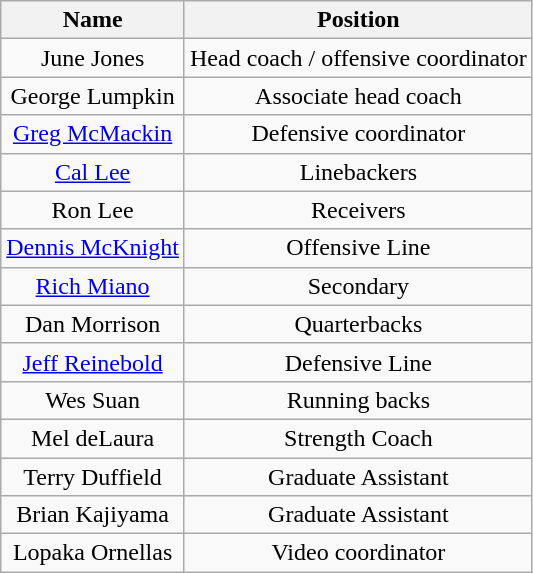<table class="wikitable">
<tr align="center">
<th>Name</th>
<th>Position</th>
</tr>
<tr align="center">
<td>June Jones</td>
<td>Head coach / offensive coordinator</td>
</tr>
<tr align="center">
<td>George Lumpkin</td>
<td>Associate head coach</td>
</tr>
<tr align="center">
<td><a href='#'>Greg McMackin</a></td>
<td>Defensive coordinator</td>
</tr>
<tr align="center">
<td><a href='#'>Cal Lee</a></td>
<td>Linebackers</td>
</tr>
<tr align="center">
<td>Ron Lee</td>
<td>Receivers</td>
</tr>
<tr align="center">
<td><a href='#'>Dennis McKnight</a></td>
<td>Offensive Line</td>
</tr>
<tr align="center">
<td><a href='#'>Rich Miano</a></td>
<td>Secondary</td>
</tr>
<tr align="center">
<td>Dan Morrison</td>
<td>Quarterbacks</td>
</tr>
<tr align="center">
<td><a href='#'>Jeff Reinebold</a></td>
<td>Defensive Line</td>
</tr>
<tr align="center">
<td>Wes Suan</td>
<td>Running backs</td>
</tr>
<tr align="center">
<td>Mel deLaura</td>
<td>Strength Coach</td>
</tr>
<tr align="center">
<td>Terry Duffield</td>
<td>Graduate Assistant</td>
</tr>
<tr align="center">
<td>Brian Kajiyama</td>
<td>Graduate Assistant</td>
</tr>
<tr align="center">
<td>Lopaka Ornellas</td>
<td>Video coordinator</td>
</tr>
</table>
